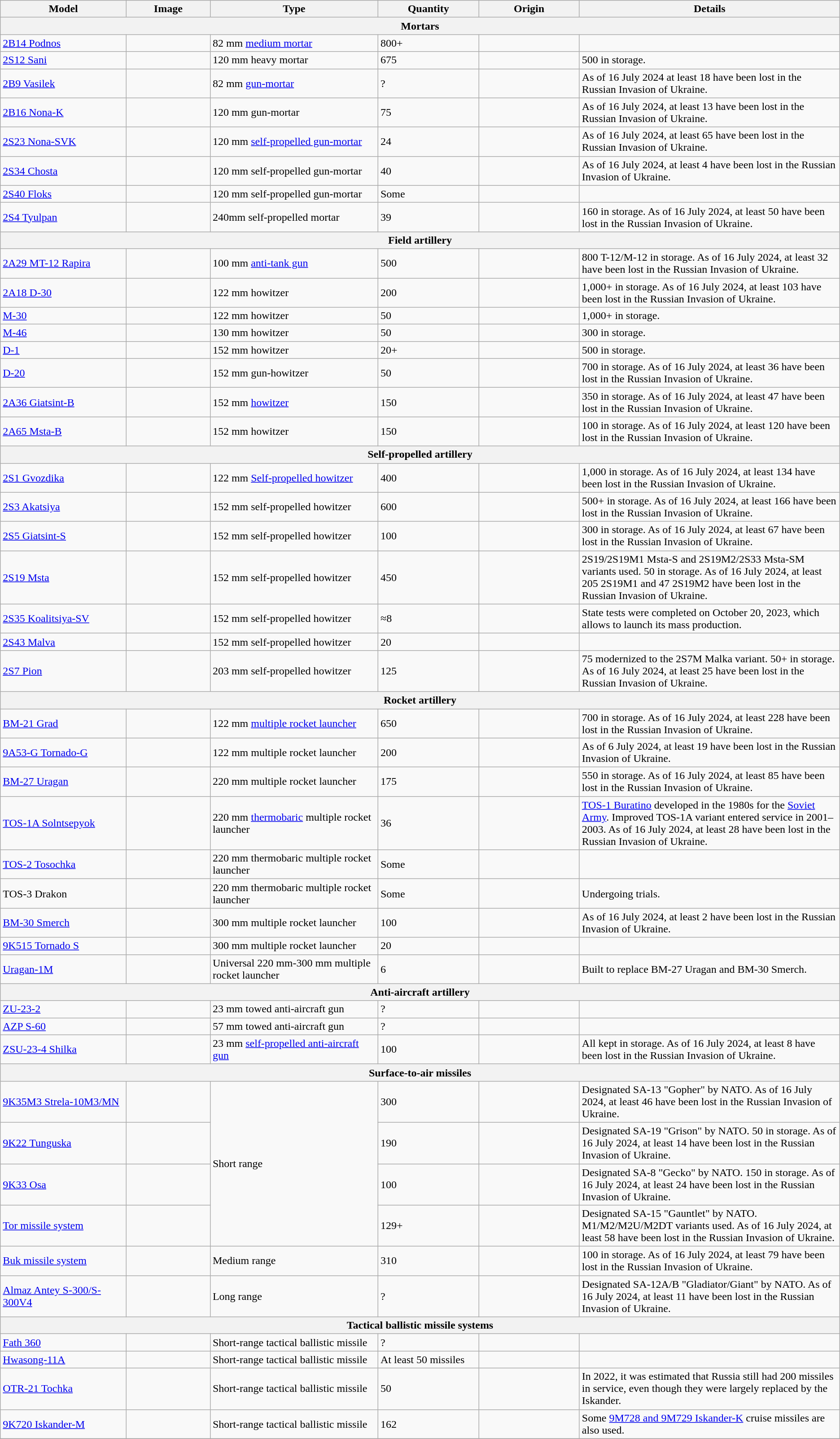<table class="wikitable">
<tr bgco>
<th style="width:15%;">Model</th>
<th style="width:10%;">Image</th>
<th style="width:20%;">Type</th>
<th style="width:12%;">Quantity</th>
<th style="width:12%;">Origin</th>
<th>Details</th>
</tr>
<tr>
<th colspan="6">Mortars</th>
</tr>
<tr>
<td><a href='#'>2B14 Podnos</a></td>
<td></td>
<td>82 mm <a href='#'>medium mortar</a></td>
<td>800+</td>
<td></td>
<td></td>
</tr>
<tr>
<td><a href='#'>2S12 Sani</a></td>
<td></td>
<td>120 mm heavy mortar</td>
<td>675</td>
<td></td>
<td>500 in storage.</td>
</tr>
<tr>
<td><a href='#'>2B9 Vasilek</a></td>
<td></td>
<td>82 mm <a href='#'>gun-mortar</a></td>
<td>?</td>
<td></td>
<td>As of 16 July 2024 at least 18 have been lost in the Russian Invasion of Ukraine.</td>
</tr>
<tr>
<td><a href='#'>2B16 Nona-K</a></td>
<td></td>
<td>120 mm gun-mortar</td>
<td>75</td>
<td></td>
<td>As of 16 July 2024, at least 13 have been lost in the Russian Invasion of Ukraine.</td>
</tr>
<tr>
<td><a href='#'>2S23 Nona-SVK</a></td>
<td></td>
<td>120 mm <a href='#'>self-propelled gun-mortar</a></td>
<td>24</td>
<td></td>
<td>As of 16 July 2024, at least 65 have been lost in the Russian Invasion of Ukraine.</td>
</tr>
<tr>
<td><a href='#'>2S34 Chosta</a></td>
<td></td>
<td>120 mm self-propelled gun-mortar</td>
<td>40</td>
<td></td>
<td>As of 16 July 2024, at least 4 have been lost in the Russian Invasion of Ukraine.</td>
</tr>
<tr>
<td><a href='#'>2S40 Floks</a></td>
<td></td>
<td>120 mm self-propelled gun-mortar</td>
<td>Some</td>
<td></td>
<td></td>
</tr>
<tr>
<td><a href='#'>2S4 Tyulpan</a></td>
<td></td>
<td>240mm self-propelled mortar</td>
<td>39</td>
<td></td>
<td>160 in storage. As of 16 July 2024, at least 50 have been lost in the Russian Invasion of Ukraine.</td>
</tr>
<tr>
<th colspan="6">Field artillery</th>
</tr>
<tr>
<td><a href='#'>2A29 MT-12 Rapira</a></td>
<td></td>
<td>100 mm <a href='#'>anti-tank gun</a></td>
<td>500</td>
<td></td>
<td>800 T-12/M-12 in storage. As of 16 July 2024, at least 32 have been lost in the Russian Invasion of Ukraine.</td>
</tr>
<tr>
<td><a href='#'>2A18 D-30</a></td>
<td></td>
<td>122 mm howitzer</td>
<td>200</td>
<td></td>
<td>1,000+ in storage. As of 16 July 2024, at least 103 have been lost in the Russian Invasion of Ukraine.</td>
</tr>
<tr>
<td><a href='#'>M-30</a></td>
<td></td>
<td>122 mm howitzer</td>
<td>50</td>
<td></td>
<td>1,000+ in storage.</td>
</tr>
<tr>
<td><a href='#'>M-46</a></td>
<td></td>
<td>130 mm howitzer</td>
<td>50</td>
<td></td>
<td>300 in storage.</td>
</tr>
<tr>
<td><a href='#'>D-1</a></td>
<td></td>
<td>152 mm howitzer</td>
<td>20+</td>
<td></td>
<td>500 in storage.</td>
</tr>
<tr>
<td><a href='#'>D-20</a></td>
<td></td>
<td>152 mm gun-howitzer</td>
<td>50</td>
<td></td>
<td>700 in storage. As of 16 July 2024, at least 36 have been lost in the Russian Invasion of Ukraine.</td>
</tr>
<tr>
<td><a href='#'>2A36 Giatsint-B</a></td>
<td></td>
<td>152 mm <a href='#'>howitzer</a></td>
<td>150</td>
<td></td>
<td>350 in storage. As of 16 July 2024, at least 47 have been lost in the Russian Invasion of Ukraine.</td>
</tr>
<tr>
<td><a href='#'>2A65 Msta-B</a></td>
<td></td>
<td>152 mm howitzer</td>
<td>150</td>
<td></td>
<td>100 in storage. As of 16 July 2024, at least 120 have been lost in the Russian Invasion of Ukraine.</td>
</tr>
<tr>
<th colspan="6">Self-propelled artillery</th>
</tr>
<tr>
<td><a href='#'>2S1 Gvozdika</a></td>
<td></td>
<td>122 mm <a href='#'>Self-propelled howitzer</a></td>
<td>400</td>
<td></td>
<td>1,000 in storage. As of 16 July 2024, at least 134 have been lost in the Russian Invasion of Ukraine.</td>
</tr>
<tr>
<td><a href='#'>2S3 Akatsiya</a></td>
<td></td>
<td>152 mm self-propelled howitzer</td>
<td>600</td>
<td></td>
<td>500+ in storage. As of 16 July 2024, at least 166 have been lost in the Russian Invasion of Ukraine.</td>
</tr>
<tr>
<td><a href='#'>2S5 Giatsint-S</a></td>
<td></td>
<td>152 mm self-propelled howitzer</td>
<td>100</td>
<td></td>
<td>300 in storage. As of 16 July 2024, at least 67 have been lost in the Russian Invasion of Ukraine.</td>
</tr>
<tr>
<td><a href='#'>2S19 Msta</a></td>
<td></td>
<td>152 mm self-propelled howitzer</td>
<td>450</td>
<td><br></td>
<td>2S19/2S19M1 Msta-S and 2S19M2/2S33 Msta-SM variants used. 50 in storage. As of 16 July 2024, at least 205 2S19M1 and 47 2S19M2 have been lost in the Russian Invasion of Ukraine.</td>
</tr>
<tr>
<td><a href='#'>2S35 Koalitsiya-SV</a></td>
<td></td>
<td>152 mm self-propelled howitzer</td>
<td>≈8</td>
<td></td>
<td>State tests were completed on October 20, 2023, which allows to launch its mass production.</td>
</tr>
<tr>
<td><a href='#'>2S43 Malva</a></td>
<td></td>
<td>152 mm self-propelled howitzer</td>
<td>20</td>
<td></td>
<td></td>
</tr>
<tr>
<td><a href='#'>2S7 Pion</a></td>
<td></td>
<td>203 mm self-propelled howitzer</td>
<td>125</td>
<td><br></td>
<td>75 modernized to the 2S7M Malka variant. 50+ in storage. As of 16 July 2024, at least 25 have been lost in the Russian Invasion of Ukraine.</td>
</tr>
<tr>
<th colspan="6">Rocket artillery</th>
</tr>
<tr>
<td><a href='#'>BM-21 Grad</a></td>
<td></td>
<td>122 mm <a href='#'>multiple rocket launcher</a></td>
<td>650</td>
<td></td>
<td>700 in storage. As of 16 July 2024, at least 228 have been lost in the Russian Invasion of Ukraine.</td>
</tr>
<tr>
<td><a href='#'>9A53-G Tornado-G</a></td>
<td></td>
<td>122 mm multiple rocket launcher</td>
<td>200</td>
<td></td>
<td>As of 6 July 2024, at least 19 have been lost in the Russian Invasion of Ukraine.</td>
</tr>
<tr>
<td><a href='#'>BM-27 Uragan</a></td>
<td></td>
<td>220 mm multiple rocket launcher</td>
<td>175</td>
<td></td>
<td>550 in storage. As of 16 July 2024, at least 85 have been lost in the Russian Invasion of Ukraine.</td>
</tr>
<tr>
<td><a href='#'>TOS-1A Solntsepyok</a></td>
<td></td>
<td>220 mm <a href='#'>thermobaric</a> multiple rocket launcher</td>
<td>36</td>
<td><br></td>
<td><a href='#'>TOS-1 Buratino</a> developed in the 1980s for the <a href='#'>Soviet Army</a>. Improved TOS-1A variant entered service in 2001–2003. As of 16 July 2024, at least 28 have been lost in the Russian Invasion of Ukraine.</td>
</tr>
<tr>
<td><a href='#'>TOS-2 Tosochka</a></td>
<td></td>
<td>220 mm thermobaric multiple rocket launcher</td>
<td>Some</td>
<td></td>
<td></td>
</tr>
<tr>
<td>TOS-3 Drakon</td>
<td></td>
<td>220 mm thermobaric multiple rocket launcher</td>
<td>Some</td>
<td></td>
<td>Undergoing trials.</td>
</tr>
<tr>
<td><a href='#'>BM-30 Smerch</a></td>
<td></td>
<td>300 mm multiple rocket launcher</td>
<td>100</td>
<td></td>
<td>As of 16 July 2024, at least 2 have been lost in the Russian Invasion of Ukraine.</td>
</tr>
<tr>
<td><a href='#'>9K515 Tornado S</a></td>
<td></td>
<td>300 mm multiple rocket launcher</td>
<td>20</td>
<td></td>
<td></td>
</tr>
<tr>
<td><a href='#'>Uragan-1M</a></td>
<td></td>
<td>Universal 220 mm-300 mm multiple rocket launcher</td>
<td>6</td>
<td></td>
<td>Built to replace BM-27 Uragan and BM-30 Smerch.</td>
</tr>
<tr>
<th colspan="6">Anti-aircraft artillery</th>
</tr>
<tr>
<td><a href='#'>ZU-23-2</a></td>
<td></td>
<td>23 mm towed anti-aircraft gun</td>
<td>?</td>
<td></td>
<td></td>
</tr>
<tr>
<td><a href='#'>AZP S-60</a></td>
<td></td>
<td>57 mm towed anti-aircraft gun</td>
<td>?</td>
<td></td>
<td></td>
</tr>
<tr>
<td><a href='#'>ZSU-23-4 Shilka</a></td>
<td></td>
<td>23 mm <a href='#'>self-propelled anti-aircraft gun</a></td>
<td>100</td>
<td></td>
<td>All kept in storage. As of 16 July 2024, at least 8 have been lost in the Russian Invasion of Ukraine.</td>
</tr>
<tr>
<th colspan="6">Surface-to-air missiles</th>
</tr>
<tr>
<td><a href='#'>9K35M3 Strela-10M3/MN</a></td>
<td></td>
<td rowspan="4">Short range</td>
<td>300</td>
<td></td>
<td>Designated SA-13 "Gopher" by NATO. As of 16 July 2024, at least 46 have been lost in the Russian Invasion of Ukraine.</td>
</tr>
<tr>
<td><a href='#'>9K22 Tunguska</a></td>
<td></td>
<td>190</td>
<td></td>
<td>Designated SA-19 "Grison" by NATO. 50 in storage. As of 16 July 2024, at least 14 have been lost in the Russian Invasion of Ukraine.</td>
</tr>
<tr>
<td><a href='#'>9K33 Osa</a></td>
<td></td>
<td>100</td>
<td></td>
<td>Designated SA-8 "Gecko" by NATO. 150 in storage. As of 16 July 2024, at least 24 have been lost in the Russian Invasion of Ukraine.</td>
</tr>
<tr>
<td><a href='#'>Tor missile system</a></td>
<td></td>
<td>129+</td>
<td><br></td>
<td>Designated SA-15 "Gauntlet" by NATO. M1/M2/M2U/M2DT variants used. As of 16 July 2024, at least 58 have been lost in the Russian Invasion of Ukraine.</td>
</tr>
<tr>
<td><a href='#'>Buk missile system</a></td>
<td></td>
<td>Medium range</td>
<td>310</td>
<td><br></td>
<td>100 in storage. As of 16 July 2024, at least 79 have been lost in the Russian Invasion of Ukraine.</td>
</tr>
<tr>
<td><a href='#'>Almaz Antey S-300/S-300V4</a></td>
<td></td>
<td rowspan="1">Long range</td>
<td>?</td>
<td><br></td>
<td>Designated SA-12A/B "Gladiator/Giant" by NATO. As of 16 July 2024, at least 11 have been lost in the Russian Invasion of Ukraine.</td>
</tr>
<tr>
<th colspan="6">Tactical ballistic missile systems</th>
</tr>
<tr>
<td><a href='#'>Fath 360</a></td>
<td></td>
<td>Short-range tactical ballistic missile</td>
<td>?</td>
<td></td>
<td></td>
</tr>
<tr>
<td><a href='#'>Hwasong-11A</a></td>
<td></td>
<td>Short-range tactical ballistic missile</td>
<td>At least 50 missiles</td>
<td></td>
<td></td>
</tr>
<tr>
<td><a href='#'>OTR-21 Tochka</a></td>
<td></td>
<td>Short-range tactical ballistic missile</td>
<td>50</td>
<td></td>
<td>In 2022, it was estimated that Russia still had 200 missiles in service, even though they were largely replaced by the Iskander.</td>
</tr>
<tr>
<td><a href='#'>9K720 Iskander-M</a></td>
<td></td>
<td>Short-range tactical ballistic missile</td>
<td>162</td>
<td></td>
<td>Some <a href='#'>9M728 and 9M729 Iskander-K</a> cruise missiles are also used.</td>
</tr>
<tr>
</tr>
</table>
